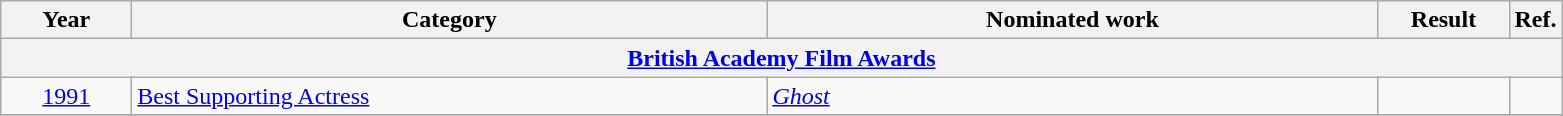<table class=wikitable>
<tr>
<th scope="col" style="width:5em;">Year</th>
<th scope="col" style="width:26em;">Category</th>
<th scope="col" style="width:25em;">Nominated work</th>
<th scope="col" style="width:5em;">Result</th>
<th>Ref.</th>
</tr>
<tr>
<th colspan=5><a href='#'>British Academy Film Awards</a></th>
</tr>
<tr>
<td style="text-align:center;"><a href='#'>1991</a></td>
<td><a href='#'>Best Supporting Actress</a></td>
<td><em><a href='#'>Ghost</a></em></td>
<td></td>
<td style="text-align:center;"></td>
</tr>
<tr>
</tr>
</table>
